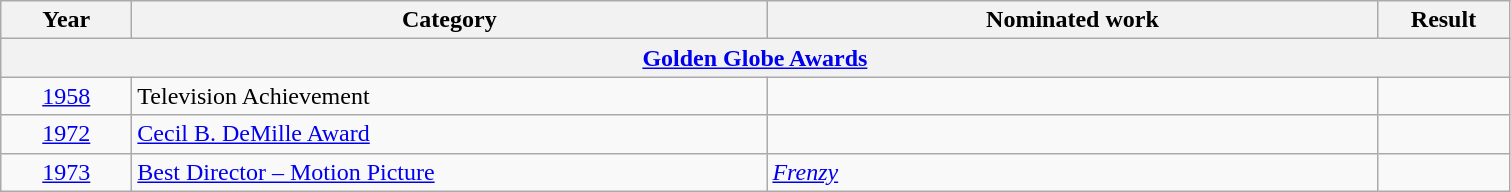<table class=wikitable>
<tr>
<th scope="col" style="width:5em;">Year</th>
<th scope="col" style="width:26em;">Category</th>
<th scope="col" style="width:25em;">Nominated work</th>
<th scope="col" style="width:5em;">Result</th>
</tr>
<tr>
<th colspan=5><a href='#'>Golden Globe Awards</a></th>
</tr>
<tr>
<td style="text-align:center;"><a href='#'>1958</a></td>
<td>Television Achievement</td>
<td></td>
<td></td>
</tr>
<tr>
<td style="text-align:center;"><a href='#'>1972</a></td>
<td><a href='#'>Cecil B. DeMille Award</a></td>
<td></td>
<td></td>
</tr>
<tr>
<td style="text-align:center;"><a href='#'>1973</a></td>
<td><a href='#'>Best Director – Motion Picture</a></td>
<td><em><a href='#'>Frenzy</a></em></td>
<td></td>
</tr>
</table>
